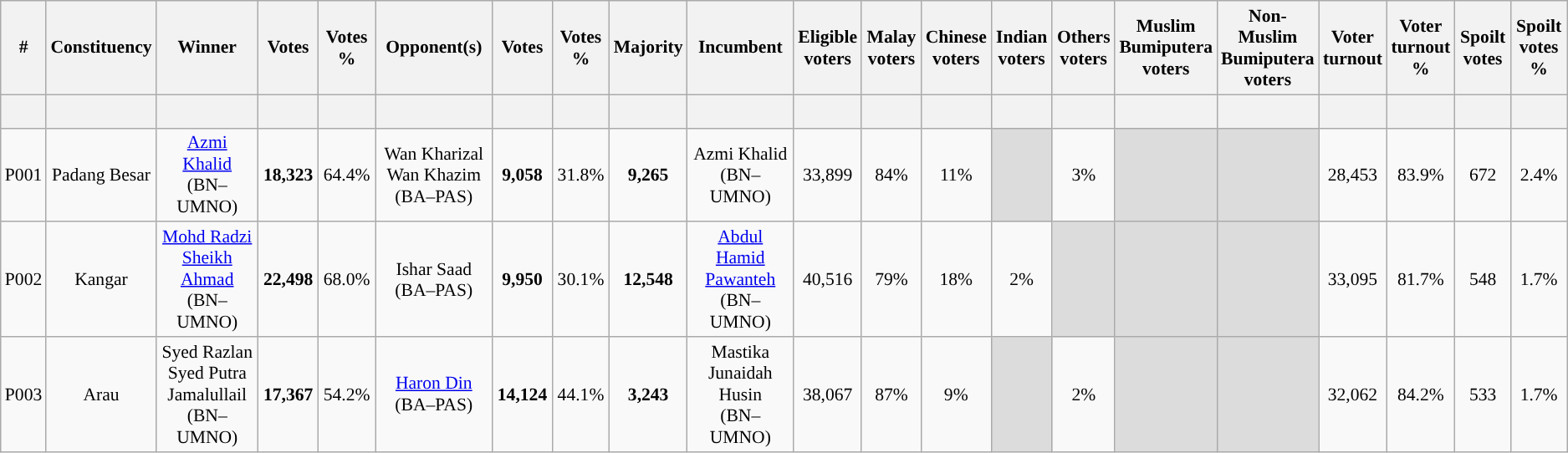<table class="wikitable sortable" style="text-align:center; font-size:90%">
<tr>
<th width="30">#</th>
<th width="60">Constituency</th>
<th width="150">Winner</th>
<th width="50">Votes</th>
<th width="50">Votes %</th>
<th width="150">Opponent(s)</th>
<th width="50">Votes</th>
<th width="50">Votes %</th>
<th width="50">Majority</th>
<th width="150">Incumbent</th>
<th width="50">Eligible voters</th>
<th width="50">Malay voters</th>
<th width="50">Chinese voters</th>
<th width="50">Indian voters</th>
<th width="50">Others voters</th>
<th width="50">Muslim Bumiputera voters</th>
<th width="50">Non-Muslim Bumiputera voters</th>
<th width="50">Voter turnout</th>
<th width="50">Voter turnout %</th>
<th width="50">Spoilt votes</th>
<th width="50">Spoilt votes %</th>
</tr>
<tr>
<th height="20"></th>
<th></th>
<th></th>
<th></th>
<th></th>
<th></th>
<th></th>
<th></th>
<th></th>
<th></th>
<th></th>
<th></th>
<th></th>
<th></th>
<th></th>
<th></th>
<th></th>
<th></th>
<th></th>
<th></th>
<th></th>
</tr>
<tr>
<td>P001</td>
<td>Padang Besar</td>
<td><a href='#'>Azmi Khalid</a><br>(BN–UMNO)</td>
<td><strong>18,323</strong></td>
<td>64.4%</td>
<td>Wan Kharizal Wan Khazim<br>(BA–PAS)</td>
<td><strong>9,058</strong></td>
<td>31.8%</td>
<td><strong>9,265</strong></td>
<td>Azmi Khalid<br>(BN–UMNO)</td>
<td>33,899</td>
<td>84%</td>
<td>11%</td>
<td bgcolor="dcdcdc"></td>
<td>3%</td>
<td bgcolor="dcdcdc"></td>
<td bgcolor="dcdcdc"></td>
<td>28,453</td>
<td>83.9%</td>
<td>672</td>
<td>2.4%</td>
</tr>
<tr>
<td>P002</td>
<td>Kangar</td>
<td><a href='#'>Mohd Radzi Sheikh Ahmad</a><br>(BN–UMNO)</td>
<td><strong>22,498</strong></td>
<td>68.0%</td>
<td>Ishar Saad<br>(BA–PAS)</td>
<td><strong>9,950</strong></td>
<td>30.1%</td>
<td><strong>12,548</strong></td>
<td><a href='#'>Abdul Hamid Pawanteh</a><br>(BN–UMNO)</td>
<td>40,516</td>
<td>79%</td>
<td>18%</td>
<td>2%</td>
<td bgcolor="dcdcdc"></td>
<td bgcolor="dcdcdc"></td>
<td bgcolor="dcdcdc"></td>
<td>33,095</td>
<td>81.7%</td>
<td>548</td>
<td>1.7%</td>
</tr>
<tr>
<td>P003</td>
<td>Arau</td>
<td>Syed Razlan Syed Putra Jamalullail<br>(BN–UMNO)</td>
<td><strong>17,367</strong></td>
<td>54.2%</td>
<td><a href='#'>Haron Din</a><br>(BA–PAS)</td>
<td><strong>14,124</strong></td>
<td>44.1%</td>
<td><strong>3,243</strong></td>
<td>Mastika Junaidah Husin<br>(BN–UMNO)</td>
<td>38,067</td>
<td>87%</td>
<td>9%</td>
<td bgcolor="dcdcdc"></td>
<td>2%</td>
<td bgcolor="dcdcdc"></td>
<td bgcolor="dcdcdc"></td>
<td>32,062</td>
<td>84.2%</td>
<td>533</td>
<td>1.7%</td>
</tr>
</table>
